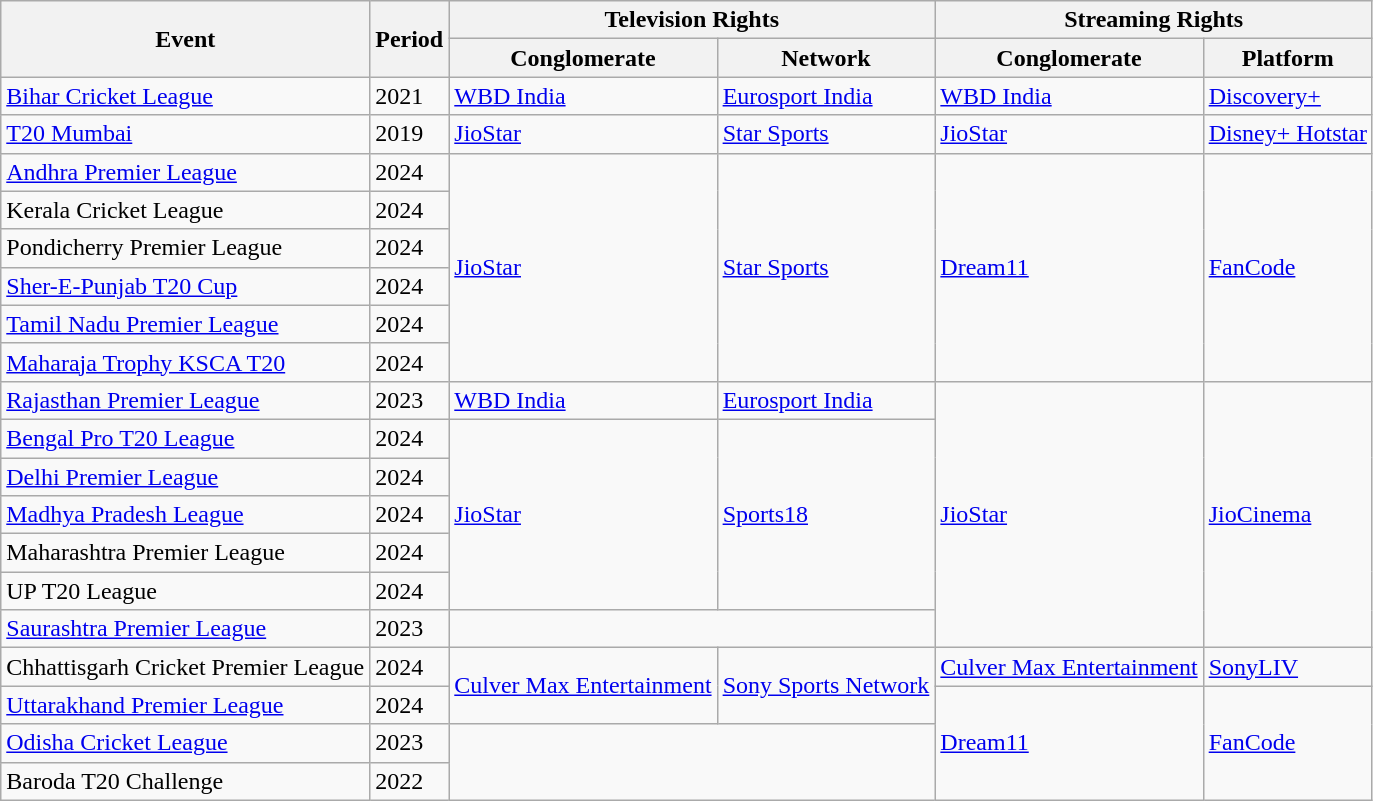<table class="wikitable">
<tr>
<th colspan="2" rowspan="2">Event</th>
<th rowspan="2">Period</th>
<th colspan="2">Television Rights</th>
<th colspan="2">Streaming Rights</th>
</tr>
<tr>
<th>Conglomerate</th>
<th>Network</th>
<th>Conglomerate</th>
<th>Platform</th>
</tr>
<tr>
<td colspan="2"><a href='#'>Bihar Cricket League</a></td>
<td>2021</td>
<td><a href='#'>WBD India</a></td>
<td><a href='#'>Eurosport India</a></td>
<td><a href='#'>WBD India</a></td>
<td><a href='#'>Discovery+</a></td>
</tr>
<tr>
<td colspan="2"><a href='#'>T20 Mumbai</a></td>
<td>2019</td>
<td><a href='#'>JioStar</a></td>
<td><a href='#'>Star Sports</a></td>
<td><a href='#'>JioStar</a></td>
<td><a href='#'>Disney+ Hotstar</a></td>
</tr>
<tr>
<td colspan="2"><a href='#'>Andhra Premier League</a></td>
<td>2024</td>
<td rowspan="6"><a href='#'>JioStar</a></td>
<td rowspan="6"><a href='#'>Star Sports</a></td>
<td rowspan="6"><a href='#'>Dream11</a></td>
<td rowspan="6"><a href='#'>FanCode</a></td>
</tr>
<tr>
<td colspan="2">Kerala Cricket League</td>
<td>2024</td>
</tr>
<tr>
<td colspan="2">Pondicherry Premier League</td>
<td>2024</td>
</tr>
<tr>
<td colspan="2"><a href='#'>Sher-E-Punjab T20 Cup</a></td>
<td>2024</td>
</tr>
<tr>
<td colspan="2"><a href='#'>Tamil Nadu Premier League</a></td>
<td>2024</td>
</tr>
<tr>
<td colspan="2"><a href='#'>Maharaja Trophy KSCA T20</a></td>
<td>2024</td>
</tr>
<tr>
<td colspan="2"><a href='#'>Rajasthan Premier League</a></td>
<td>2023</td>
<td><a href='#'>WBD India</a></td>
<td><a href='#'>Eurosport India</a></td>
<td rowspan="7"><a href='#'>JioStar</a></td>
<td rowspan="7"><a href='#'>JioCinema</a></td>
</tr>
<tr>
<td colspan="2"><a href='#'>Bengal Pro T20 League</a></td>
<td>2024</td>
<td rowspan="5"><a href='#'>JioStar</a></td>
<td rowspan="5"><a href='#'>Sports18</a></td>
</tr>
<tr>
<td colspan="2"><a href='#'>Delhi Premier League</a></td>
<td>2024</td>
</tr>
<tr>
<td colspan="2"><a href='#'>Madhya Pradesh League</a></td>
<td>2024</td>
</tr>
<tr>
<td colspan="2">Maharashtra Premier League</td>
<td>2024</td>
</tr>
<tr>
<td colspan="2">UP T20 League</td>
<td>2024</td>
</tr>
<tr>
<td colspan="2"><a href='#'>Saurashtra Premier League</a></td>
<td>2023</td>
<td colspan="2"></td>
</tr>
<tr>
<td colspan="2">Chhattisgarh Cricket Premier League</td>
<td>2024</td>
<td rowspan="2"><a href='#'>Culver Max Entertainment</a></td>
<td rowspan="2"><a href='#'>Sony Sports Network</a></td>
<td><a href='#'>Culver Max Entertainment</a></td>
<td><a href='#'>SonyLIV</a></td>
</tr>
<tr>
<td colspan="2"><a href='#'>Uttarakhand Premier League</a></td>
<td>2024</td>
<td rowspan="3"><a href='#'>Dream11</a></td>
<td rowspan="3"><a href='#'>FanCode</a></td>
</tr>
<tr>
<td colspan="2"><a href='#'>Odisha Cricket League</a></td>
<td>2023</td>
<td colspan="2" rowspan="2"></td>
</tr>
<tr>
<td colspan="2">Baroda T20 Challenge</td>
<td>2022</td>
</tr>
</table>
